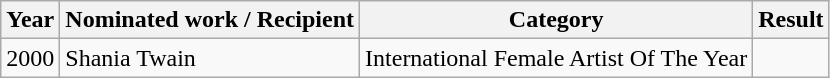<table class="wikitable">
<tr>
<th>Year</th>
<th>Nominated work / Recipient</th>
<th>Category</th>
<th>Result</th>
</tr>
<tr>
<td rowspan="1">2000</td>
<td>Shania Twain</td>
<td>International Female Artist Of The Year</td>
<td></td>
</tr>
</table>
